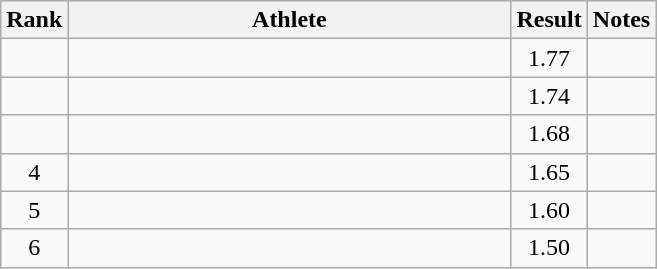<table class="wikitable" style="text-align:center">
<tr>
<th>Rank</th>
<th Style="width:18em">Athlete</th>
<th>Result</th>
<th>Notes</th>
</tr>
<tr>
<td></td>
<td style="text-align:left"></td>
<td>1.77</td>
<td></td>
</tr>
<tr>
<td></td>
<td style="text-align:left"></td>
<td>1.74</td>
<td></td>
</tr>
<tr>
<td></td>
<td style="text-align:left"></td>
<td>1.68</td>
<td></td>
</tr>
<tr>
<td>4</td>
<td style="text-align:left"></td>
<td>1.65</td>
<td></td>
</tr>
<tr>
<td>5</td>
<td style="text-align:left"></td>
<td>1.60</td>
<td></td>
</tr>
<tr>
<td>6</td>
<td style="text-align:left"></td>
<td>1.50</td>
<td></td>
</tr>
</table>
